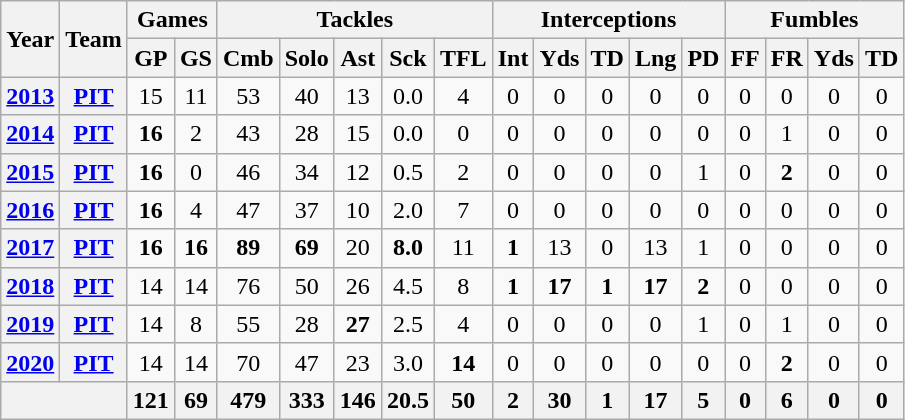<table class="wikitable" style="text-align:center">
<tr>
<th rowspan="2">Year</th>
<th rowspan="2">Team</th>
<th colspan="2">Games</th>
<th colspan="5">Tackles</th>
<th colspan="5">Interceptions</th>
<th colspan="4">Fumbles</th>
</tr>
<tr>
<th>GP</th>
<th>GS</th>
<th>Cmb</th>
<th>Solo</th>
<th>Ast</th>
<th>Sck</th>
<th>TFL</th>
<th>Int</th>
<th>Yds</th>
<th>TD</th>
<th>Lng</th>
<th>PD</th>
<th>FF</th>
<th>FR</th>
<th>Yds</th>
<th>TD</th>
</tr>
<tr>
<th><a href='#'>2013</a></th>
<th><a href='#'>PIT</a></th>
<td>15</td>
<td>11</td>
<td>53</td>
<td>40</td>
<td>13</td>
<td>0.0</td>
<td>4</td>
<td>0</td>
<td>0</td>
<td>0</td>
<td>0</td>
<td>0</td>
<td>0</td>
<td>0</td>
<td>0</td>
<td>0</td>
</tr>
<tr>
<th><a href='#'>2014</a></th>
<th><a href='#'>PIT</a></th>
<td><strong>16</strong></td>
<td>2</td>
<td>43</td>
<td>28</td>
<td>15</td>
<td>0.0</td>
<td>0</td>
<td>0</td>
<td>0</td>
<td>0</td>
<td>0</td>
<td>0</td>
<td>0</td>
<td>1</td>
<td>0</td>
<td>0</td>
</tr>
<tr>
<th><a href='#'>2015</a></th>
<th><a href='#'>PIT</a></th>
<td><strong>16</strong></td>
<td>0</td>
<td>46</td>
<td>34</td>
<td>12</td>
<td>0.5</td>
<td>2</td>
<td>0</td>
<td>0</td>
<td>0</td>
<td>0</td>
<td>1</td>
<td>0</td>
<td><strong>2</strong></td>
<td>0</td>
<td>0</td>
</tr>
<tr>
<th><a href='#'>2016</a></th>
<th><a href='#'>PIT</a></th>
<td><strong>16</strong></td>
<td>4</td>
<td>47</td>
<td>37</td>
<td>10</td>
<td>2.0</td>
<td>7</td>
<td>0</td>
<td>0</td>
<td>0</td>
<td>0</td>
<td>0</td>
<td>0</td>
<td>0</td>
<td>0</td>
<td>0</td>
</tr>
<tr>
<th><a href='#'>2017</a></th>
<th><a href='#'>PIT</a></th>
<td><strong>16</strong></td>
<td><strong>16</strong></td>
<td><strong>89</strong></td>
<td><strong>69</strong></td>
<td>20</td>
<td><strong>8.0</strong></td>
<td>11</td>
<td><strong>1</strong></td>
<td>13</td>
<td>0</td>
<td>13</td>
<td>1</td>
<td>0</td>
<td>0</td>
<td>0</td>
<td>0</td>
</tr>
<tr>
<th><a href='#'>2018</a></th>
<th><a href='#'>PIT</a></th>
<td>14</td>
<td>14</td>
<td>76</td>
<td>50</td>
<td>26</td>
<td>4.5</td>
<td>8</td>
<td><strong>1</strong></td>
<td><strong>17</strong></td>
<td><strong>1</strong></td>
<td><strong>17</strong></td>
<td><strong>2</strong></td>
<td>0</td>
<td>0</td>
<td>0</td>
<td>0</td>
</tr>
<tr>
<th><a href='#'>2019</a></th>
<th><a href='#'>PIT</a></th>
<td>14</td>
<td>8</td>
<td>55</td>
<td>28</td>
<td><strong>27</strong></td>
<td>2.5</td>
<td>4</td>
<td>0</td>
<td>0</td>
<td>0</td>
<td>0</td>
<td>1</td>
<td>0</td>
<td>1</td>
<td>0</td>
<td>0</td>
</tr>
<tr>
<th><a href='#'>2020</a></th>
<th><a href='#'>PIT</a></th>
<td>14</td>
<td>14</td>
<td>70</td>
<td>47</td>
<td>23</td>
<td>3.0</td>
<td><strong>14</strong></td>
<td>0</td>
<td>0</td>
<td>0</td>
<td>0</td>
<td>0</td>
<td>0</td>
<td><strong>2</strong></td>
<td>0</td>
<td>0</td>
</tr>
<tr>
<th colspan="2"></th>
<th>121</th>
<th>69</th>
<th>479</th>
<th>333</th>
<th>146</th>
<th>20.5</th>
<th>50</th>
<th>2</th>
<th>30</th>
<th>1</th>
<th>17</th>
<th>5</th>
<th>0</th>
<th>6</th>
<th>0</th>
<th>0</th>
</tr>
</table>
